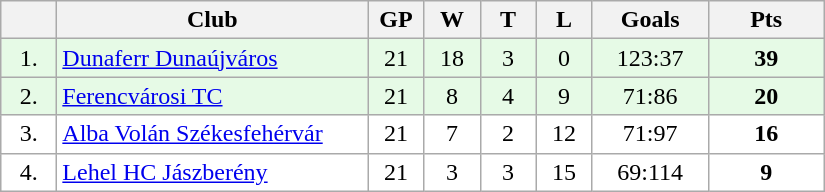<table class="wikitable">
<tr>
<th width="30"></th>
<th width="200">Club</th>
<th width="30">GP</th>
<th width="30">W</th>
<th width="30">T</th>
<th width="30">L</th>
<th width="70">Goals</th>
<th width="70">Pts</th>
</tr>
<tr bgcolor="#e6fae6" align="center">
<td>1.</td>
<td align="left"><a href='#'>Dunaferr Dunaújváros</a></td>
<td>21</td>
<td>18</td>
<td>3</td>
<td>0</td>
<td>123:37</td>
<td><strong>39</strong></td>
</tr>
<tr bgcolor="#e6fae6" align="center">
<td>2.</td>
<td align="left"><a href='#'>Ferencvárosi TC</a></td>
<td>21</td>
<td>8</td>
<td>4</td>
<td>9</td>
<td>71:86</td>
<td><strong>20</strong></td>
</tr>
<tr bgcolor="#FFFFFF" align="center">
<td>3.</td>
<td align="left"><a href='#'>Alba Volán Székesfehérvár</a></td>
<td>21</td>
<td>7</td>
<td>2</td>
<td>12</td>
<td>71:97</td>
<td><strong>16</strong></td>
</tr>
<tr bgcolor="#FFFFFF" align="center">
<td>4.</td>
<td align="left"><a href='#'>Lehel HC Jászberény</a></td>
<td>21</td>
<td>3</td>
<td>3</td>
<td>15</td>
<td>69:114</td>
<td><strong>9</strong></td>
</tr>
</table>
